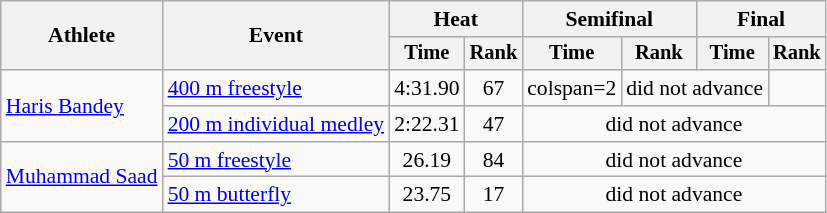<table class=wikitable style="font-size:90%">
<tr>
<th rowspan="2">Athlete</th>
<th rowspan="2">Event</th>
<th colspan="2">Heat</th>
<th colspan="2">Semifinal</th>
<th colspan="2">Final</th>
</tr>
<tr style="font-size:95%">
<th>Time</th>
<th>Rank</th>
<th>Time</th>
<th>Rank</th>
<th>Time</th>
<th>Rank</th>
</tr>
<tr align=center>
<td align=left rowspan=2><a href='#'>Haris Bandey</a></td>
<td align=left><a href='#'>400 m freestyle</a></td>
<td>4:31.90</td>
<td>67</td>
<td>colspan=2 </td>
<td colspan=2>did not advance</td>
</tr>
<tr align=center>
<td align=left><a href='#'>200 m individual medley</a></td>
<td>2:22.31</td>
<td>47</td>
<td colspan=4>did not advance</td>
</tr>
<tr align=center>
<td align=left rowspan=2><a href='#'>Muhammad Saad</a></td>
<td align=left><a href='#'>50 m freestyle</a></td>
<td>26.19</td>
<td>84</td>
<td colspan=4>did not advance</td>
</tr>
<tr align=center>
<td align=left><a href='#'>50 m butterfly</a></td>
<td>23.75</td>
<td>17</td>
<td colspan=4>did not advance</td>
</tr>
</table>
